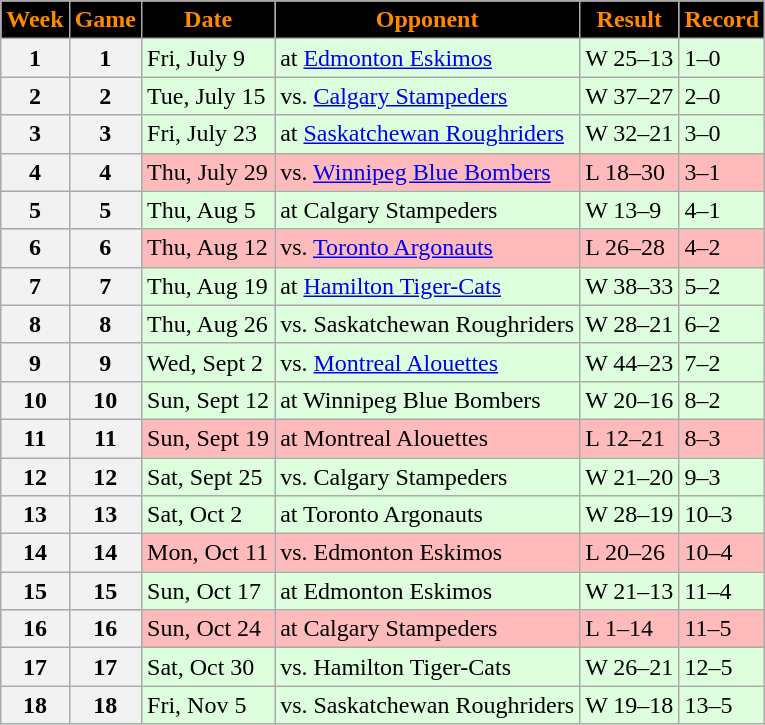<table class="wikitable sortable">
<tr>
<th style="background:black;color:#FF8800;">Week</th>
<th style="background:black;color:#FF8800;">Game</th>
<th style="background:black;color:#FF8800;">Date</th>
<th style="background:black;color:#FF8800;">Opponent</th>
<th style="background:black;color:#FF8800;">Result</th>
<th style="background:black;color:#FF8800;">Record</th>
</tr>
<tr style="background:#ddffdd">
<th>1</th>
<th>1</th>
<td>Fri, July 9</td>
<td>at <a href='#'>Edmonton Eskimos</a></td>
<td>W 25–13</td>
<td>1–0</td>
</tr>
<tr style="background:#ddffdd">
<th>2</th>
<th>2</th>
<td>Tue, July 15</td>
<td>vs. <a href='#'>Calgary Stampeders</a></td>
<td>W 37–27</td>
<td>2–0</td>
</tr>
<tr style="background:#ddffdd">
<th>3</th>
<th>3</th>
<td>Fri, July 23</td>
<td>at <a href='#'>Saskatchewan Roughriders</a></td>
<td>W 32–21</td>
<td>3–0</td>
</tr>
<tr style="background:#ffbbbb">
<th>4</th>
<th>4</th>
<td>Thu, July 29</td>
<td>vs. <a href='#'>Winnipeg Blue Bombers</a></td>
<td>L 18–30</td>
<td>3–1</td>
</tr>
<tr style="background:#ddffdd">
<th>5</th>
<th>5</th>
<td>Thu, Aug 5</td>
<td>at Calgary Stampeders</td>
<td>W 13–9</td>
<td>4–1</td>
</tr>
<tr style="background:#ffbbbb">
<th>6</th>
<th>6</th>
<td>Thu, Aug 12</td>
<td>vs. <a href='#'>Toronto Argonauts</a></td>
<td>L 26–28</td>
<td>4–2</td>
</tr>
<tr style="background:#ddffdd">
<th>7</th>
<th>7</th>
<td>Thu, Aug 19</td>
<td>at <a href='#'>Hamilton Tiger-Cats</a></td>
<td>W 38–33</td>
<td>5–2</td>
</tr>
<tr style="background:#ddffdd">
<th>8</th>
<th>8</th>
<td>Thu, Aug 26</td>
<td>vs. Saskatchewan Roughriders</td>
<td>W 28–21</td>
<td>6–2</td>
</tr>
<tr style="background:#ddffdd">
<th>9</th>
<th>9</th>
<td>Wed, Sept 2</td>
<td>vs. <a href='#'>Montreal Alouettes</a></td>
<td>W 44–23</td>
<td>7–2</td>
</tr>
<tr style="background:#ddffdd">
<th>10</th>
<th>10</th>
<td>Sun, Sept 12</td>
<td>at Winnipeg Blue Bombers</td>
<td>W 20–16</td>
<td>8–2</td>
</tr>
<tr style="background:#ffbbbb">
<th>11</th>
<th>11</th>
<td>Sun, Sept 19</td>
<td>at Montreal Alouettes</td>
<td>L 12–21</td>
<td>8–3</td>
</tr>
<tr style="background:#ddffdd">
<th>12</th>
<th>12</th>
<td>Sat, Sept 25</td>
<td>vs. Calgary Stampeders</td>
<td>W 21–20</td>
<td>9–3</td>
</tr>
<tr style="background:#ddffdd">
<th>13</th>
<th>13</th>
<td>Sat, Oct 2</td>
<td>at Toronto Argonauts</td>
<td>W 28–19</td>
<td>10–3</td>
</tr>
<tr style="background:#ffbbbb">
<th>14</th>
<th>14</th>
<td>Mon, Oct 11</td>
<td>vs. Edmonton Eskimos</td>
<td>L 20–26</td>
<td>10–4</td>
</tr>
<tr style="background:#ddffdd">
<th>15</th>
<th>15</th>
<td>Sun, Oct 17</td>
<td>at Edmonton Eskimos</td>
<td>W 21–13</td>
<td>11–4</td>
</tr>
<tr style="background:#ffbbbb">
<th>16</th>
<th>16</th>
<td>Sun, Oct 24</td>
<td>at Calgary Stampeders</td>
<td>L 1–14</td>
<td>11–5</td>
</tr>
<tr style="background:#ddffdd">
<th>17</th>
<th>17</th>
<td>Sat, Oct 30</td>
<td>vs. Hamilton Tiger-Cats</td>
<td>W 26–21</td>
<td>12–5</td>
</tr>
<tr style="background:#ddffdd">
<th>18</th>
<th>18</th>
<td>Fri, Nov 5</td>
<td>vs. Saskatchewan Roughriders</td>
<td>W 19–18</td>
<td>13–5</td>
</tr>
</table>
